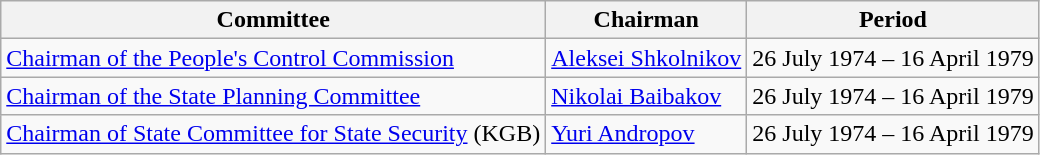<table class="wikitable">
<tr>
<th>Committee</th>
<th>Chairman</th>
<th>Period</th>
</tr>
<tr>
<td><a href='#'>Chairman of the People's Control Commission</a></td>
<td><a href='#'>Aleksei Shkolnikov</a></td>
<td>26 July 1974 – 16 April 1979</td>
</tr>
<tr>
<td><a href='#'>Chairman of the State Planning Committee</a></td>
<td><a href='#'>Nikolai Baibakov</a></td>
<td>26 July 1974 – 16 April 1979</td>
</tr>
<tr>
<td><a href='#'>Chairman of State Committee for State Security</a> (KGB)</td>
<td><a href='#'>Yuri Andropov</a></td>
<td>26 July 1974 – 16 April 1979</td>
</tr>
</table>
